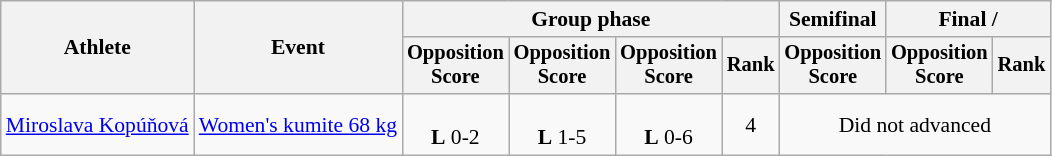<table class="wikitable" style="font-size:90%">
<tr>
<th rowspan="2">Athlete</th>
<th rowspan="2">Event</th>
<th colspan="4">Group phase</th>
<th>Semifinal</th>
<th colspan=2>Final / </th>
</tr>
<tr style="font-size:95%">
<th>Opposition <br> Score</th>
<th>Opposition <br> Score</th>
<th>Opposition <br> Score</th>
<th>Rank</th>
<th>Opposition <br> Score</th>
<th>Opposition <br> Score</th>
<th>Rank</th>
</tr>
<tr align=center>
<td align=left><a href='#'>Miroslava Kopúňová</a></td>
<td align=left><a href='#'>Women's kumite 68 kg</a></td>
<td><br><strong>L</strong> 0-2</td>
<td><br><strong>L</strong> 1-5</td>
<td><br><strong>L</strong> 0-6</td>
<td>4</td>
<td colspan="3">Did not advanced</td>
</tr>
</table>
